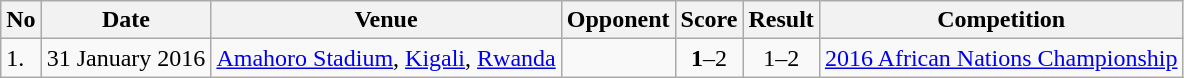<table class="wikitable" style="font-size:100%;">
<tr>
<th>No</th>
<th>Date</th>
<th>Venue</th>
<th>Opponent</th>
<th>Score</th>
<th>Result</th>
<th>Competition</th>
</tr>
<tr>
<td>1.</td>
<td>31 January 2016</td>
<td><a href='#'>Amahoro Stadium</a>, <a href='#'>Kigali</a>, <a href='#'>Rwanda</a></td>
<td></td>
<td align=center><strong>1</strong>–2</td>
<td align=center>1–2</td>
<td><a href='#'>2016 African Nations Championship</a></td>
</tr>
</table>
